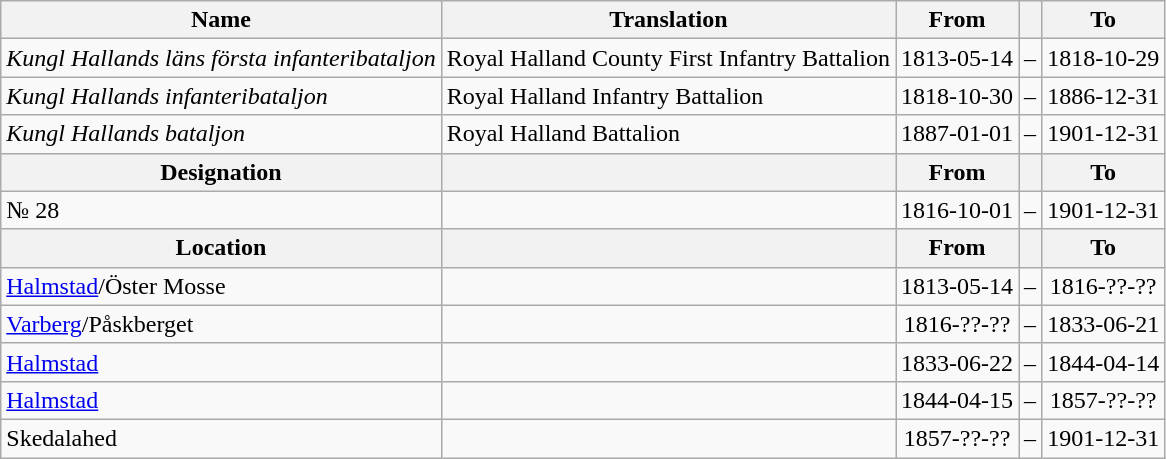<table class="wikitable">
<tr>
<th style="font-weight:bold;">Name</th>
<th style="font-weight:bold;">Translation</th>
<th style="text-align: center; font-weight:bold;">From</th>
<th></th>
<th style="text-align: center; font-weight:bold;">To</th>
</tr>
<tr>
<td style="font-style:italic;">Kungl Hallands läns första infanteribataljon</td>
<td>Royal Halland County First Infantry Battalion</td>
<td>1813-05-14</td>
<td>–</td>
<td>1818-10-29</td>
</tr>
<tr>
<td style="font-style:italic;">Kungl Hallands infanteribataljon</td>
<td>Royal Halland Infantry Battalion</td>
<td>1818-10-30</td>
<td>–</td>
<td>1886-12-31</td>
</tr>
<tr>
<td style="font-style:italic;">Kungl Hallands bataljon</td>
<td>Royal Halland Battalion</td>
<td>1887-01-01</td>
<td>–</td>
<td>1901-12-31</td>
</tr>
<tr>
<th style="font-weight:bold;">Designation</th>
<th style="font-weight:bold;"></th>
<th style="text-align: center; font-weight:bold;">From</th>
<th></th>
<th style="text-align: center; font-weight:bold;">To</th>
</tr>
<tr>
<td>№ 28</td>
<td></td>
<td style="text-align: center;">1816-10-01</td>
<td style="text-align: center;">–</td>
<td style="text-align: center;">1901-12-31</td>
</tr>
<tr>
<th style="font-weight:bold;">Location</th>
<th style="font-weight:bold;"></th>
<th style="text-align: center; font-weight:bold;">From</th>
<th></th>
<th style="text-align: center; font-weight:bold;">To</th>
</tr>
<tr>
<td><a href='#'>Halmstad</a>/Öster Mosse</td>
<td></td>
<td style="text-align: center;">1813-05-14</td>
<td style="text-align: center;">–</td>
<td style="text-align: center;">1816-??-??</td>
</tr>
<tr>
<td><a href='#'>Varberg</a>/Påskberget</td>
<td></td>
<td style="text-align: center;">1816-??-??</td>
<td style="text-align: center;">–</td>
<td style="text-align: center;">1833-06-21</td>
</tr>
<tr>
<td><a href='#'>Halmstad</a></td>
<td></td>
<td style="text-align: center;">1833-06-22</td>
<td style="text-align: center;">–</td>
<td style="text-align: center;">1844-04-14</td>
</tr>
<tr>
<td><a href='#'>Halmstad</a></td>
<td></td>
<td style="text-align: center;">1844-04-15</td>
<td style="text-align: center;">–</td>
<td style="text-align: center;">1857-??-??</td>
</tr>
<tr>
<td>Skedalahed</td>
<td></td>
<td style="text-align: center;">1857-??-??</td>
<td style="text-align: center;">–</td>
<td style="text-align: center;">1901-12-31</td>
</tr>
</table>
